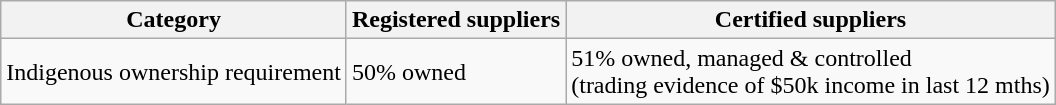<table class="wikitable">
<tr>
<th>Category</th>
<th>Registered suppliers</th>
<th>Certified suppliers</th>
</tr>
<tr>
<td>Indigenous ownership requirement</td>
<td>50% owned</td>
<td>51% owned, managed & controlled<br>(trading evidence of $50k income in last 12 mths)</td>
</tr>
</table>
